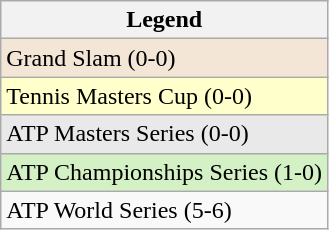<table class="wikitable sortable mw-collapsible mw-collapsed">
<tr>
<th>Legend</th>
</tr>
<tr bgcolor=#f3e6d7>
<td>Grand Slam (0-0)</td>
</tr>
<tr bgcolor=ffffcc>
<td>Tennis Masters Cup (0-0)</td>
</tr>
<tr bgcolor=e9e9e9>
<td>ATP Masters Series (0-0)</td>
</tr>
<tr bgcolor=d4f1c5>
<td>ATP Championships Series (1-0)</td>
</tr>
<tr>
<td>ATP World Series (5-6)</td>
</tr>
</table>
